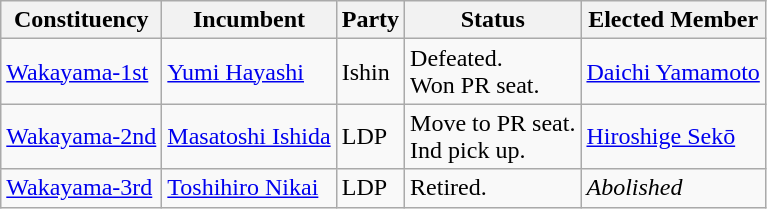<table class="wikitable">
<tr>
<th>Constituency</th>
<th>Incumbent</th>
<th>Party</th>
<th>Status</th>
<th>Elected Member</th>
</tr>
<tr>
<td><a href='#'>Wakayama-1st</a></td>
<td><a href='#'>Yumi Hayashi</a></td>
<td>Ishin</td>
<td>Defeated.<br>Won PR seat.</td>
<td><a href='#'>Daichi Yamamoto</a></td>
</tr>
<tr>
<td><a href='#'>Wakayama-2nd</a></td>
<td><a href='#'>Masatoshi Ishida</a></td>
<td>LDP</td>
<td>Move to PR seat.<br>Ind pick up.</td>
<td><a href='#'>Hiroshige Sekō</a></td>
</tr>
<tr>
<td><a href='#'>Wakayama-3rd</a></td>
<td><a href='#'>Toshihiro Nikai</a></td>
<td>LDP</td>
<td>Retired.</td>
<td><em>Abolished</em></td>
</tr>
</table>
